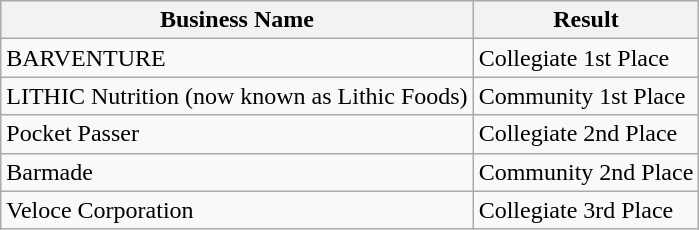<table class="wikitable">
<tr>
<th>Business Name</th>
<th>Result</th>
</tr>
<tr>
<td>BARVENTURE</td>
<td>Collegiate 1st Place</td>
</tr>
<tr>
<td>LITHIC Nutrition (now known as Lithic Foods)</td>
<td>Community 1st Place</td>
</tr>
<tr>
<td>Pocket Passer</td>
<td>Collegiate 2nd Place</td>
</tr>
<tr>
<td>Barmade</td>
<td>Community 2nd Place</td>
</tr>
<tr>
<td>Veloce Corporation</td>
<td>Collegiate 3rd Place</td>
</tr>
</table>
